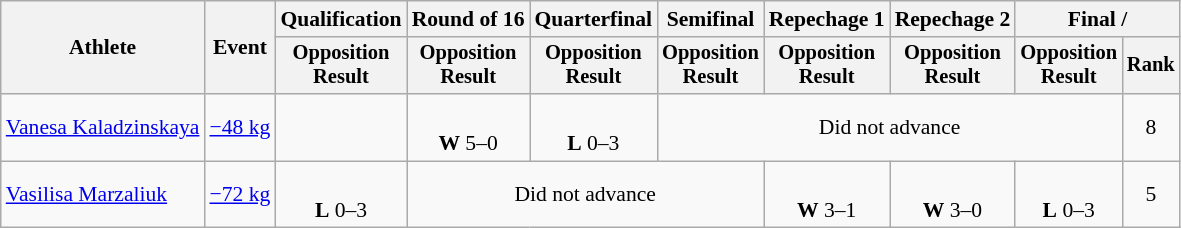<table class="wikitable" style="font-size:90%">
<tr>
<th rowspan="2">Athlete</th>
<th rowspan="2">Event</th>
<th>Qualification</th>
<th>Round of 16</th>
<th>Quarterfinal</th>
<th>Semifinal</th>
<th>Repechage 1</th>
<th>Repechage 2</th>
<th colspan=2>Final / </th>
</tr>
<tr style="font-size: 95%">
<th>Opposition<br>Result</th>
<th>Opposition<br>Result</th>
<th>Opposition<br>Result</th>
<th>Opposition<br>Result</th>
<th>Opposition<br>Result</th>
<th>Opposition<br>Result</th>
<th>Opposition<br>Result</th>
<th>Rank</th>
</tr>
<tr align=center>
<td align=left><a href='#'>Vanesa Kaladzinskaya</a></td>
<td align=left><a href='#'>−48 kg</a></td>
<td></td>
<td><br><strong>W</strong> 5–0 <sup></sup></td>
<td><br><strong>L</strong> 0–3 <sup></sup></td>
<td colspan=4>Did not advance</td>
<td>8</td>
</tr>
<tr align=center>
<td align=left><a href='#'>Vasilisa Marzaliuk</a></td>
<td align=left><a href='#'>−72 kg</a></td>
<td><br><strong>L</strong> 0–3 <sup></sup></td>
<td colspan=3>Did not advance</td>
<td><br><strong>W</strong> 3–1 <sup></sup></td>
<td><br><strong>W</strong> 3–0 <sup></sup></td>
<td><br><strong>L</strong> 0–3 <sup></sup></td>
<td>5</td>
</tr>
</table>
